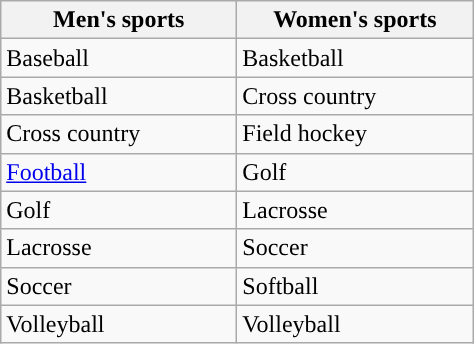<table class="wikitable"; style= "text-align: ">
<tr>
<th width=150px>Men's sports</th>
<th width=150px>Women's sports</th>
</tr>
<tr>
<td>Baseball</td>
<td>Basketball</td>
</tr>
<tr>
<td>Basketball</td>
<td>Cross country</td>
</tr>
<tr>
<td>Cross country</td>
<td>Field hockey</td>
</tr>
<tr>
<td><a href='#'>Football</a></td>
<td>Golf</td>
</tr>
<tr>
<td>Golf</td>
<td>Lacrosse</td>
</tr>
<tr>
<td>Lacrosse</td>
<td>Soccer</td>
</tr>
<tr>
<td>Soccer</td>
<td>Softball</td>
</tr>
<tr>
<td>Volleyball</td>
<td>Volleyball</td>
</tr>
</table>
